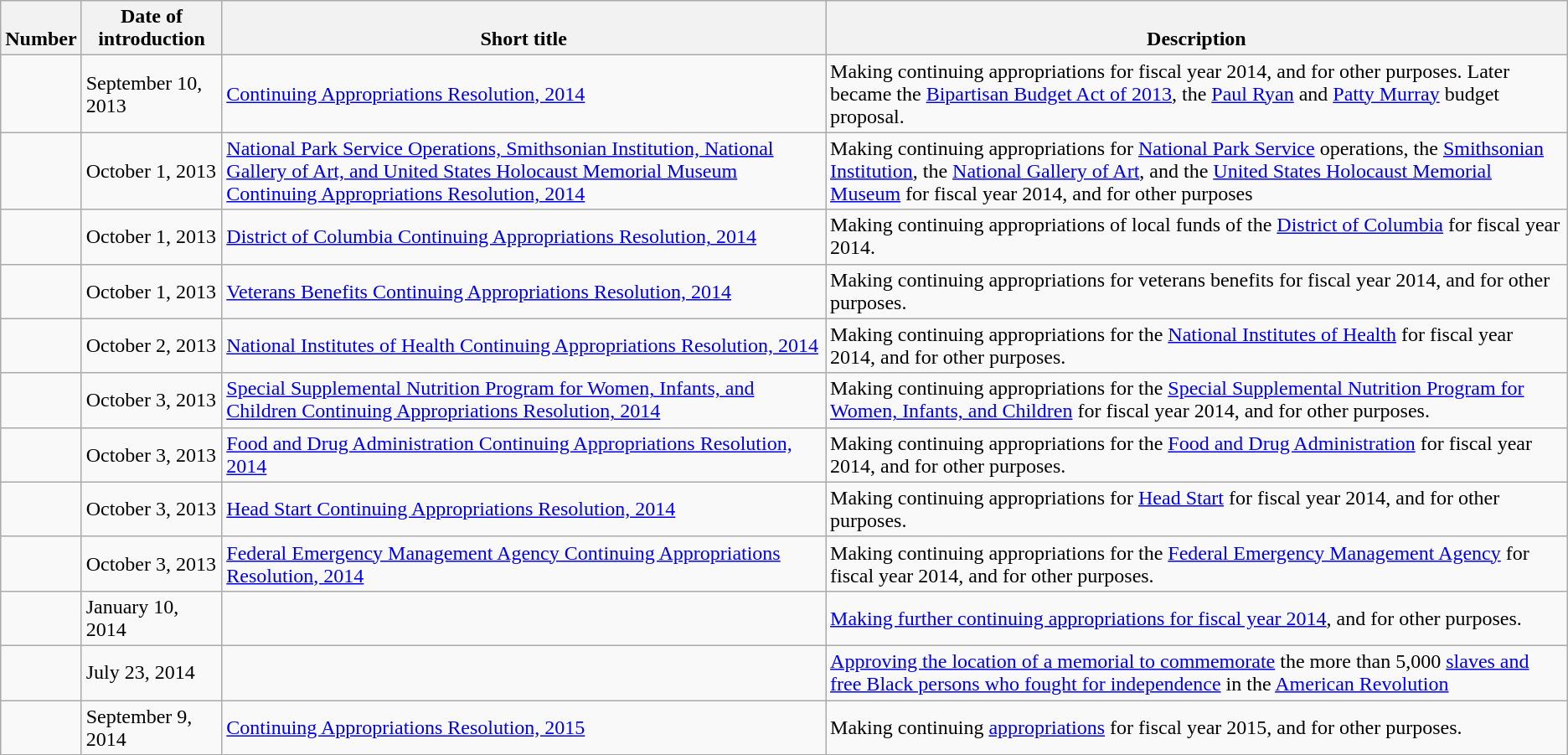<table class=wikitable>
<tr valign=bottom>
<th>Number</th>
<th>Date of introduction</th>
<th>Short title</th>
<th>Description</th>
</tr>
<tr>
<td></td>
<td>September 10, 2013</td>
<td><a href='#'>Continuing Appropriations Resolution, 2014</a></td>
<td>Making continuing appropriations for fiscal year 2014, and for other purposes. Later became the <a href='#'>Bipartisan Budget Act of 2013</a>, the <a href='#'>Paul Ryan</a> and <a href='#'>Patty Murray</a> budget proposal.</td>
</tr>
<tr>
<td></td>
<td>October 1, 2013</td>
<td><a href='#'>National Park Service Operations, Smithsonian Institution, National Gallery of Art, and United States Holocaust Memorial Museum Continuing Appropriations Resolution, 2014</a></td>
<td>Making continuing appropriations for <a href='#'>National Park Service</a> operations, the <a href='#'>Smithsonian Institution</a>, the <a href='#'>National Gallery of Art</a>, and the <a href='#'>United States Holocaust Memorial Museum</a> for fiscal year 2014, and for other purposes</td>
</tr>
<tr>
<td></td>
<td>October 1, 2013</td>
<td><a href='#'>District of Columbia Continuing Appropriations Resolution, 2014</a></td>
<td>Making continuing appropriations of local funds of the <a href='#'>District of Columbia</a> for fiscal year 2014.</td>
</tr>
<tr>
<td></td>
<td>October 1, 2013</td>
<td><a href='#'>Veterans Benefits Continuing Appropriations Resolution, 2014</a></td>
<td>Making continuing appropriations for veterans benefits for fiscal year 2014, and for other purposes.</td>
</tr>
<tr>
<td></td>
<td>October 2, 2013</td>
<td><a href='#'>National Institutes of Health Continuing Appropriations Resolution, 2014</a></td>
<td>Making continuing appropriations for the <a href='#'>National Institutes of Health</a> for fiscal year 2014, and for other purposes.</td>
</tr>
<tr>
<td></td>
<td>October 3, 2013</td>
<td><a href='#'>Special Supplemental Nutrition Program for Women, Infants, and Children Continuing Appropriations Resolution, 2014</a></td>
<td>Making continuing appropriations for the <a href='#'>Special Supplemental Nutrition Program for Women, Infants, and Children</a> for fiscal year 2014, and for other purposes.</td>
</tr>
<tr>
<td></td>
<td>October 3, 2013</td>
<td><a href='#'>Food and Drug Administration Continuing Appropriations Resolution, 2014</a></td>
<td>Making continuing appropriations for the <a href='#'>Food and Drug Administration</a> for fiscal year 2014, and for other purposes.</td>
</tr>
<tr>
<td></td>
<td>October 3, 2013</td>
<td><a href='#'>Head Start Continuing Appropriations Resolution, 2014</a></td>
<td>Making continuing appropriations for <a href='#'>Head Start</a> for fiscal year 2014, and for other purposes.</td>
</tr>
<tr>
<td></td>
<td>October 3, 2013</td>
<td><a href='#'>Federal Emergency Management Agency Continuing Appropriations Resolution, 2014</a></td>
<td>Making continuing appropriations for the <a href='#'>Federal Emergency Management Agency</a> for fiscal year 2014, and for other purposes.</td>
</tr>
<tr>
<td></td>
<td>January 10, 2014</td>
<td></td>
<td><a href='#'>Making further continuing appropriations for fiscal year 2014</a>, and for other purposes.</td>
</tr>
<tr>
<td></td>
<td>July 23, 2014</td>
<td></td>
<td><a href='#'>Approving the location of a memorial to commemorate</a> the more than 5,000 <a href='#'>slaves and free Black persons who fought for independence</a> in the <a href='#'>American Revolution</a></td>
</tr>
<tr>
<td></td>
<td>September 9, 2014</td>
<td><a href='#'>Continuing Appropriations Resolution, 2015</a></td>
<td>Making continuing <a href='#'>appropriations</a> for fiscal year 2015, and for other purposes.</td>
</tr>
</table>
